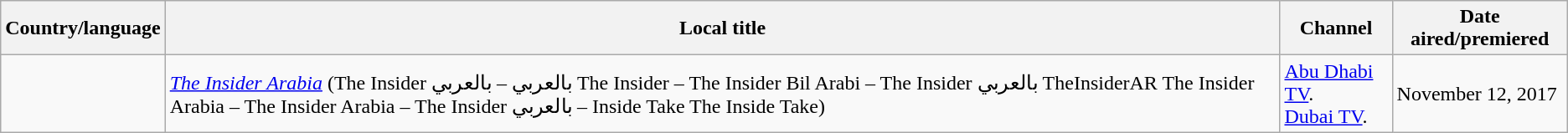<table class="wikitable">
<tr>
<th>Country/language</th>
<th>Local title</th>
<th>Channel</th>
<th>Date aired/premiered</th>
</tr>
<tr>
<td></td>
<td><em><a href='#'>The Insider Arabia</a></em> (The Insider بالعربي – بالعربي The Insider – The Insider Bil Arabi – The Insider بالعربي TheInsiderAR The Insider Arabia – The Insider Arabia – The Insider بالعربي – Inside Take The Inside Take)</td>
<td><a href='#'>Abu Dhabi TV</a>.<br><a href='#'>Dubai TV</a>.</td>
<td>November 12, 2017</td>
</tr>
</table>
